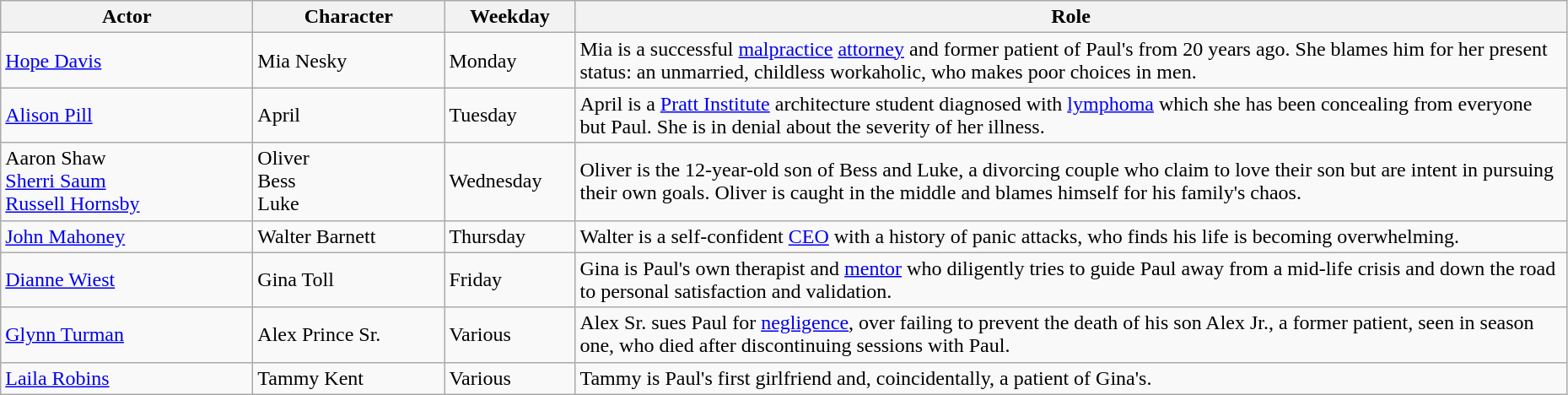<table class="wikitable" width="98%">
<tr>
<th style="width:12em;">Actor</th>
<th style="width:9em;">Character</th>
<th style="width:6em;">Weekday</th>
<th>Role</th>
</tr>
<tr>
<td><a href='#'>Hope Davis</a></td>
<td>Mia Nesky</td>
<td>Monday</td>
<td>Mia is a successful <a href='#'>malpractice</a> <a href='#'>attorney</a> and former patient of Paul's from 20 years ago. She blames him for her present status: an unmarried, childless workaholic, who makes poor choices in men.</td>
</tr>
<tr>
<td><a href='#'>Alison Pill</a></td>
<td>April</td>
<td>Tuesday</td>
<td>April is a <a href='#'>Pratt Institute</a> architecture student diagnosed with <a href='#'>lymphoma</a> which she has been concealing from everyone but Paul. She is in denial about the severity of her illness.</td>
</tr>
<tr>
<td>Aaron Shaw<br><a href='#'>Sherri Saum</a><br><a href='#'>Russell Hornsby</a></td>
<td>Oliver<br>Bess<br>Luke</td>
<td>Wednesday</td>
<td>Oliver is the 12-year-old son of Bess and Luke, a divorcing couple who claim to love their son but are intent in pursuing their own goals. Oliver is caught in the middle and blames himself for his family's chaos.</td>
</tr>
<tr>
<td><a href='#'>John Mahoney</a></td>
<td>Walter Barnett</td>
<td>Thursday</td>
<td>Walter is a self-confident <a href='#'>CEO</a> with a history of panic attacks, who finds his life is becoming overwhelming.</td>
</tr>
<tr>
<td><a href='#'>Dianne Wiest</a></td>
<td>Gina Toll</td>
<td>Friday</td>
<td>Gina is Paul's own therapist and <a href='#'>mentor</a> who diligently tries to guide Paul away from a mid-life crisis and down the road to personal satisfaction and validation.</td>
</tr>
<tr>
<td><a href='#'>Glynn Turman</a></td>
<td>Alex Prince Sr.</td>
<td>Various</td>
<td>Alex Sr. sues Paul for <a href='#'>negligence</a>, over failing to prevent the death of his son Alex Jr., a former patient, seen in season one, who died after discontinuing sessions with Paul.</td>
</tr>
<tr>
<td><a href='#'>Laila Robins</a></td>
<td>Tammy Kent</td>
<td>Various</td>
<td>Tammy is Paul's first girlfriend and, coincidentally, a patient of Gina's.</td>
</tr>
</table>
